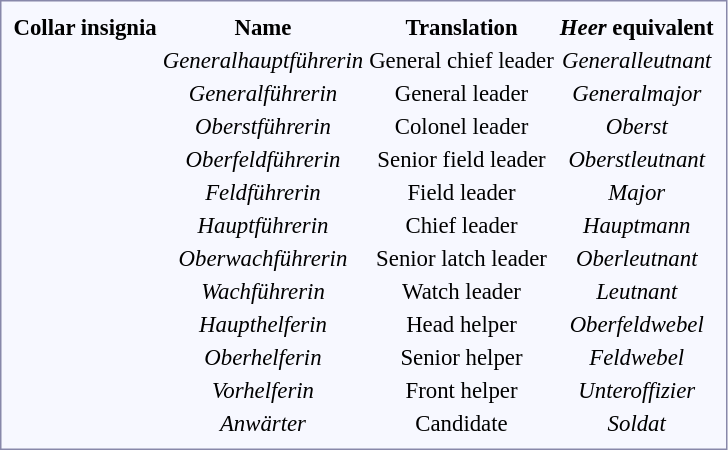<table style="border:1px solid #8888aa; background-color:#f7f8ff; padding:5px; font-size:95%; margin: 0px 12px 12px 0px;">
<tr style="text-align:center;">
<th>Collar insignia</th>
<th>Name</th>
<th>Translation</th>
<th><em>Heer</em> equivalent</th>
</tr>
<tr style="text-align:center;">
<td></td>
<td><em>Generalhauptführerin</em></td>
<td>General chief leader</td>
<td><em>Generalleutnant</em></td>
</tr>
<tr style="text-align:center;">
<td></td>
<td><em>Generalführerin</em></td>
<td>General leader</td>
<td><em>Generalmajor</em></td>
</tr>
<tr style="text-align:center;">
<td></td>
<td><em>Oberstführerin</em></td>
<td>Colonel leader</td>
<td><em>Oberst</em></td>
</tr>
<tr style="text-align:center;">
<td></td>
<td><em>Oberfeldführerin</em></td>
<td>Senior field leader</td>
<td><em>Oberstleutnant</em></td>
</tr>
<tr style="text-align:center;">
<td></td>
<td><em>Feldführerin</em></td>
<td>Field leader</td>
<td><em>Major</em></td>
</tr>
<tr style="text-align:center;">
<td></td>
<td><em>Hauptführerin</em></td>
<td>Chief leader</td>
<td><em>Hauptmann</em></td>
</tr>
<tr style="text-align:center;">
<td></td>
<td><em>Oberwachführerin</em></td>
<td>Senior latch leader</td>
<td><em>Oberleutnant</em></td>
</tr>
<tr style="text-align:center;">
<td></td>
<td><em>Wachführerin</em></td>
<td>Watch leader</td>
<td><em>Leutnant</em></td>
</tr>
<tr style="text-align:center;">
<td></td>
<td><em>Haupthelferin</em></td>
<td>Head helper</td>
<td><em>Oberfeldwebel</em></td>
</tr>
<tr style="text-align:center;">
<td></td>
<td><em>Oberhelferin</em></td>
<td>Senior helper</td>
<td><em>Feldwebel</em></td>
</tr>
<tr style="text-align:center;">
<td></td>
<td><em>Vorhelferin</em></td>
<td>Front helper</td>
<td><em>Unteroffizier</em></td>
</tr>
<tr style="text-align:center;">
<td></td>
<td><em>Anwärter</em></td>
<td>Candidate</td>
<td><em>Soldat</em></td>
</tr>
</table>
